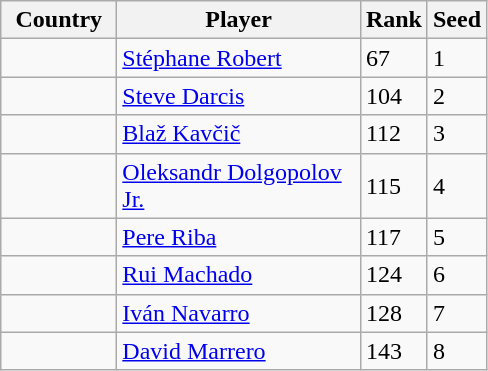<table class="sortable wikitable">
<tr>
<th width="70">Country</th>
<th width="155">Player</th>
<th>Rank</th>
<th>Seed</th>
</tr>
<tr>
<td></td>
<td><a href='#'>Stéphane Robert</a></td>
<td>67</td>
<td>1</td>
</tr>
<tr>
<td></td>
<td><a href='#'>Steve Darcis</a></td>
<td>104</td>
<td>2</td>
</tr>
<tr>
<td></td>
<td><a href='#'>Blaž Kavčič</a></td>
<td>112</td>
<td>3</td>
</tr>
<tr>
<td></td>
<td><a href='#'>Oleksandr Dolgopolov Jr.</a></td>
<td>115</td>
<td>4</td>
</tr>
<tr>
<td></td>
<td><a href='#'>Pere Riba</a></td>
<td>117</td>
<td>5</td>
</tr>
<tr>
<td></td>
<td><a href='#'>Rui Machado</a></td>
<td>124</td>
<td>6</td>
</tr>
<tr>
<td></td>
<td><a href='#'>Iván Navarro</a></td>
<td>128</td>
<td>7</td>
</tr>
<tr>
<td></td>
<td><a href='#'>David Marrero</a></td>
<td>143</td>
<td>8</td>
</tr>
</table>
